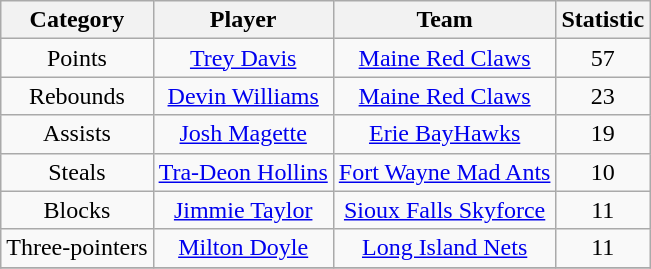<table class="wikitable" style="text-align:center">
<tr>
<th>Category</th>
<th>Player</th>
<th>Team</th>
<th>Statistic</th>
</tr>
<tr>
<td>Points</td>
<td><a href='#'>Trey Davis</a></td>
<td><a href='#'>Maine Red Claws</a></td>
<td>57</td>
</tr>
<tr>
<td>Rebounds</td>
<td><a href='#'>Devin Williams</a></td>
<td><a href='#'>Maine Red Claws</a></td>
<td>23</td>
</tr>
<tr>
<td>Assists</td>
<td><a href='#'>Josh Magette</a></td>
<td><a href='#'>Erie BayHawks</a></td>
<td>19</td>
</tr>
<tr>
<td>Steals</td>
<td><a href='#'>Tra-Deon Hollins</a></td>
<td><a href='#'>Fort Wayne Mad Ants</a></td>
<td>10</td>
</tr>
<tr>
<td>Blocks</td>
<td><a href='#'>Jimmie Taylor</a></td>
<td><a href='#'>Sioux Falls Skyforce</a></td>
<td>11</td>
</tr>
<tr>
<td>Three-pointers</td>
<td><a href='#'>Milton Doyle</a></td>
<td><a href='#'>Long Island Nets</a></td>
<td>11</td>
</tr>
<tr>
</tr>
</table>
